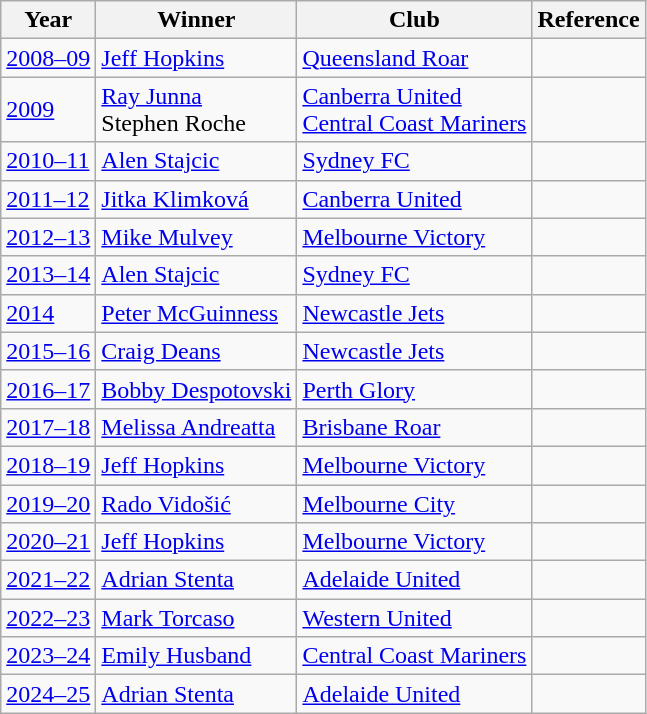<table class="wikitable">
<tr>
<th>Year</th>
<th>Winner</th>
<th>Club</th>
<th>Reference</th>
</tr>
<tr>
<td><a href='#'>2008–09</a></td>
<td><a href='#'>Jeff Hopkins</a></td>
<td><a href='#'>Queensland Roar</a></td>
<td></td>
</tr>
<tr>
<td><a href='#'>2009</a></td>
<td><a href='#'>Ray Junna</a> <br>Stephen Roche</td>
<td><a href='#'>Canberra United</a> <br><a href='#'>Central Coast Mariners</a></td>
<td></td>
</tr>
<tr>
<td><a href='#'>2010–11</a></td>
<td><a href='#'>Alen Stajcic</a></td>
<td><a href='#'>Sydney FC</a></td>
<td></td>
</tr>
<tr>
<td><a href='#'>2011–12</a></td>
<td><a href='#'>Jitka Klimková</a></td>
<td><a href='#'>Canberra United</a></td>
<td></td>
</tr>
<tr>
<td><a href='#'>2012–13</a></td>
<td><a href='#'>Mike Mulvey</a></td>
<td><a href='#'>Melbourne Victory</a></td>
<td></td>
</tr>
<tr>
<td><a href='#'>2013–14</a></td>
<td><a href='#'>Alen Stajcic</a></td>
<td><a href='#'>Sydney FC</a></td>
<td></td>
</tr>
<tr>
<td><a href='#'>2014</a></td>
<td><a href='#'>Peter McGuinness</a></td>
<td><a href='#'>Newcastle Jets</a></td>
<td></td>
</tr>
<tr>
<td><a href='#'>2015–16</a></td>
<td><a href='#'>Craig Deans</a></td>
<td><a href='#'>Newcastle Jets</a></td>
<td></td>
</tr>
<tr>
<td><a href='#'>2016–17</a></td>
<td><a href='#'>Bobby Despotovski</a></td>
<td><a href='#'>Perth Glory</a></td>
<td></td>
</tr>
<tr>
<td><a href='#'>2017–18</a></td>
<td><a href='#'>Melissa Andreatta</a></td>
<td><a href='#'>Brisbane Roar</a></td>
<td></td>
</tr>
<tr>
<td><a href='#'>2018–19</a></td>
<td><a href='#'>Jeff Hopkins</a></td>
<td><a href='#'>Melbourne Victory</a></td>
<td></td>
</tr>
<tr>
<td><a href='#'>2019–20</a></td>
<td><a href='#'>Rado Vidošić</a></td>
<td><a href='#'>Melbourne City</a></td>
<td></td>
</tr>
<tr>
<td><a href='#'>2020–21</a></td>
<td><a href='#'>Jeff Hopkins</a></td>
<td><a href='#'>Melbourne Victory</a></td>
<td></td>
</tr>
<tr>
<td><a href='#'>2021–22</a></td>
<td><a href='#'>Adrian Stenta</a></td>
<td><a href='#'>Adelaide United</a></td>
<td></td>
</tr>
<tr>
<td><a href='#'>2022–23</a></td>
<td><a href='#'>Mark Torcaso</a></td>
<td><a href='#'>Western United</a></td>
<td></td>
</tr>
<tr>
<td><a href='#'>2023–24</a></td>
<td><a href='#'>Emily Husband</a></td>
<td><a href='#'>Central Coast Mariners</a></td>
<td></td>
</tr>
<tr>
<td><a href='#'>2024–25</a></td>
<td><a href='#'>Adrian Stenta</a></td>
<td><a href='#'>Adelaide United</a></td>
<td></td>
</tr>
</table>
